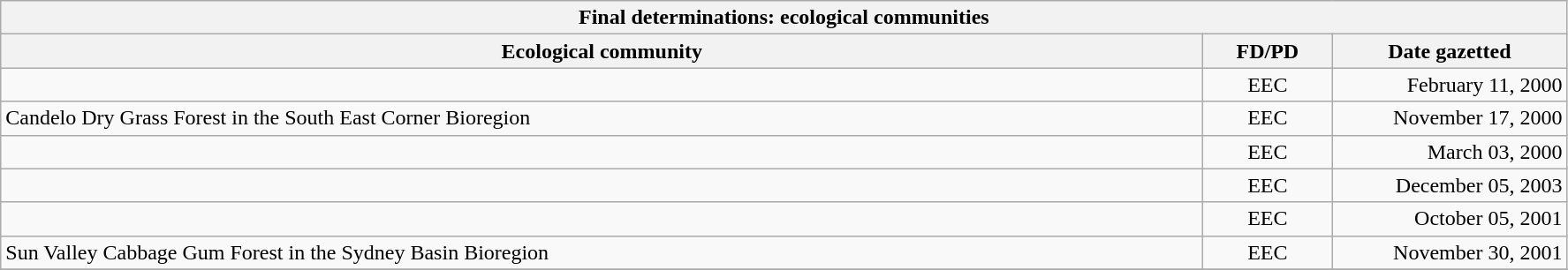<table class="wikitable sortable">
<tr>
<th colspan=3>Final determinations: ecological communities</th>
</tr>
<tr>
<th scope="col" width="900px">Ecological community</th>
<th scope="col" width="90px">FD/PD</th>
<th scope="col" width="170px">Date gazetted</th>
</tr>
<tr>
<td></td>
<td align="center">EEC</td>
<td align="right">February 11, 2000</td>
</tr>
<tr>
<td>Candelo Dry Grass Forest in the South East Corner Bioregion</td>
<td align="center">EEC</td>
<td align="right">November 17, 2000</td>
</tr>
<tr>
<td></td>
<td align="center">EEC</td>
<td align="right">March 03, 2000</td>
</tr>
<tr>
<td></td>
<td align="center">EEC</td>
<td align="right">December 05, 2003</td>
</tr>
<tr>
<td></td>
<td align="center">EEC</td>
<td align="right">October 05, 2001</td>
</tr>
<tr>
<td>Sun Valley Cabbage Gum Forest in the Sydney Basin Bioregion</td>
<td align="center">EEC</td>
<td align="right">November 30, 2001</td>
</tr>
<tr>
</tr>
</table>
